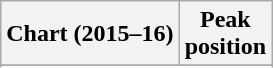<table class="wikitable sortable plainrowheaders" style="text-align:center">
<tr>
<th scope="col">Chart (2015–16)</th>
<th scope="col">Peak<br>position</th>
</tr>
<tr>
</tr>
<tr>
</tr>
<tr>
</tr>
<tr>
</tr>
</table>
